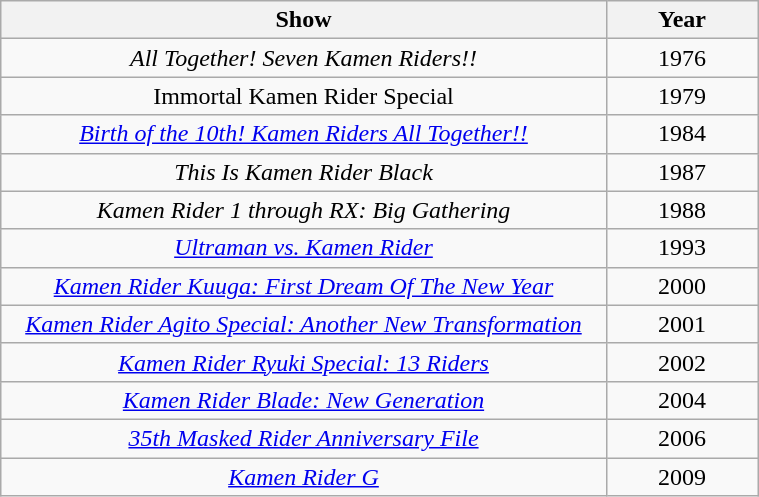<table class="wikitable plainrowheaders" style="text-align:center; width:40%">
<tr>
<th scope="col" style="width:80%">Show</th>
<th scope="col" style="width:20%">Year</th>
</tr>
<tr>
<td><em>All Together! Seven Kamen Riders!!</em></td>
<td>1976</td>
</tr>
<tr>
<td>Immortal Kamen Rider Special</td>
<td>1979</td>
</tr>
<tr>
<td><em><a href='#'>Birth of the 10th! Kamen Riders All Together!!</a></em></td>
<td>1984</td>
</tr>
<tr>
<td><em>This Is Kamen Rider Black</em></td>
<td>1987</td>
</tr>
<tr>
<td><em>Kamen Rider 1 through RX: Big Gathering</em></td>
<td>1988</td>
</tr>
<tr>
<td><em><a href='#'>Ultraman vs. Kamen Rider</a></em></td>
<td>1993</td>
</tr>
<tr>
<td><em><a href='#'>Kamen Rider Kuuga: First Dream Of The New Year</a></em></td>
<td>2000</td>
</tr>
<tr>
<td><em><a href='#'>Kamen Rider Agito Special: Another New Transformation</a></em></td>
<td>2001</td>
</tr>
<tr>
<td><em><a href='#'>Kamen Rider Ryuki Special: 13 Riders</a></em></td>
<td>2002</td>
</tr>
<tr>
<td><em><a href='#'>Kamen Rider Blade: New Generation</a></em></td>
<td>2004</td>
</tr>
<tr>
<td><em><a href='#'>35th Masked Rider Anniversary File</a></em></td>
<td>2006</td>
</tr>
<tr>
<td><em><a href='#'>Kamen Rider G</a></em></td>
<td>2009</td>
</tr>
</table>
